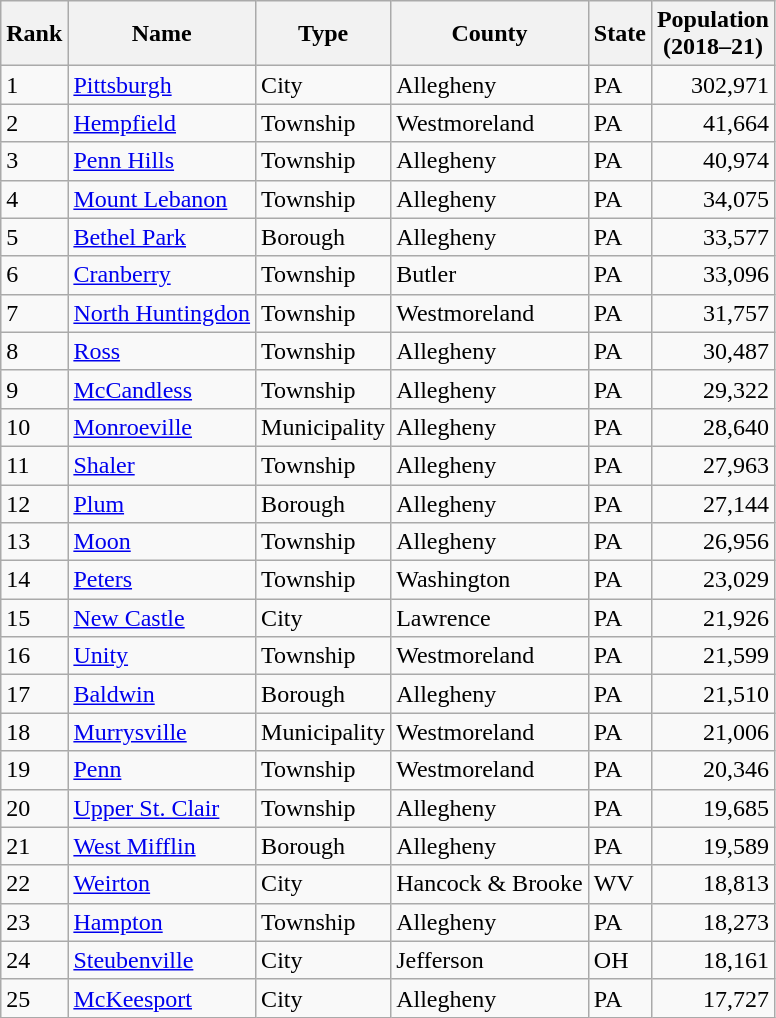<table class="wikitable">
<tr>
<th>Rank</th>
<th>Name</th>
<th>Type</th>
<th>County</th>
<th>State</th>
<th>Population<br>(2018–21)</th>
</tr>
<tr>
<td>1</td>
<td><a href='#'>Pittsburgh</a></td>
<td>City</td>
<td>Allegheny</td>
<td>PA</td>
<td style="text-align:right;">302,971</td>
</tr>
<tr>
<td>2</td>
<td><a href='#'>Hempfield</a></td>
<td>Township</td>
<td>Westmoreland</td>
<td>PA</td>
<td style="text-align:right;">41,664</td>
</tr>
<tr>
<td>3</td>
<td><a href='#'>Penn Hills</a></td>
<td>Township</td>
<td>Allegheny</td>
<td>PA</td>
<td style="text-align:right;">40,974</td>
</tr>
<tr>
<td>4</td>
<td><a href='#'>Mount Lebanon</a></td>
<td>Township</td>
<td>Allegheny</td>
<td>PA</td>
<td style="text-align:right;">34,075</td>
</tr>
<tr>
<td>5</td>
<td><a href='#'>Bethel Park</a></td>
<td>Borough</td>
<td>Allegheny</td>
<td>PA</td>
<td style="text-align:right;">33,577</td>
</tr>
<tr>
<td>6</td>
<td><a href='#'>Cranberry</a></td>
<td>Township</td>
<td>Butler</td>
<td>PA</td>
<td style="text-align:right;">33,096</td>
</tr>
<tr>
<td>7</td>
<td><a href='#'>North Huntingdon</a></td>
<td>Township</td>
<td>Westmoreland</td>
<td>PA</td>
<td style="text-align:right;">31,757</td>
</tr>
<tr>
<td>8</td>
<td><a href='#'>Ross</a></td>
<td>Township</td>
<td>Allegheny</td>
<td>PA</td>
<td style="text-align:right;">30,487</td>
</tr>
<tr>
<td>9</td>
<td><a href='#'>McCandless</a></td>
<td>Township</td>
<td>Allegheny</td>
<td>PA</td>
<td style="text-align:right;">29,322</td>
</tr>
<tr>
<td>10</td>
<td><a href='#'>Monroeville</a></td>
<td>Municipality</td>
<td>Allegheny</td>
<td>PA</td>
<td style="text-align:right;">28,640</td>
</tr>
<tr>
<td>11</td>
<td><a href='#'>Shaler</a></td>
<td>Township</td>
<td>Allegheny</td>
<td>PA</td>
<td style="text-align:right;">27,963</td>
</tr>
<tr>
<td>12</td>
<td><a href='#'>Plum</a></td>
<td>Borough</td>
<td>Allegheny</td>
<td>PA</td>
<td style="text-align:right;">27,144</td>
</tr>
<tr>
<td>13</td>
<td><a href='#'>Moon</a></td>
<td>Township</td>
<td>Allegheny</td>
<td>PA</td>
<td style="text-align:right;">26,956</td>
</tr>
<tr>
<td>14</td>
<td><a href='#'>Peters</a></td>
<td>Township</td>
<td>Washington</td>
<td>PA</td>
<td style="text-align:right;">23,029</td>
</tr>
<tr>
<td>15</td>
<td><a href='#'>New Castle</a></td>
<td>City</td>
<td>Lawrence</td>
<td>PA</td>
<td style="text-align:right;">21,926</td>
</tr>
<tr>
<td>16</td>
<td><a href='#'>Unity</a></td>
<td>Township</td>
<td>Westmoreland</td>
<td>PA</td>
<td style="text-align:right;">21,599</td>
</tr>
<tr>
<td>17</td>
<td><a href='#'>Baldwin</a></td>
<td>Borough</td>
<td>Allegheny</td>
<td>PA</td>
<td style="text-align:right;">21,510</td>
</tr>
<tr>
<td>18</td>
<td><a href='#'>Murrysville</a></td>
<td>Municipality</td>
<td>Westmoreland</td>
<td>PA</td>
<td style="text-align:right;">21,006</td>
</tr>
<tr>
<td>19</td>
<td><a href='#'>Penn</a></td>
<td>Township</td>
<td>Westmoreland</td>
<td>PA</td>
<td style="text-align:right;">20,346</td>
</tr>
<tr>
<td>20</td>
<td><a href='#'>Upper St. Clair</a></td>
<td>Township</td>
<td>Allegheny</td>
<td>PA</td>
<td style="text-align:right;">19,685</td>
</tr>
<tr>
<td>21</td>
<td><a href='#'>West Mifflin</a></td>
<td>Borough</td>
<td>Allegheny</td>
<td>PA</td>
<td style="text-align:right;">19,589</td>
</tr>
<tr>
<td>22</td>
<td><a href='#'>Weirton</a></td>
<td>City</td>
<td>Hancock & Brooke</td>
<td>WV</td>
<td style="text-align:right;">18,813</td>
</tr>
<tr>
<td>23</td>
<td><a href='#'>Hampton</a></td>
<td>Township</td>
<td>Allegheny</td>
<td>PA</td>
<td style="text-align:right;">18,273</td>
</tr>
<tr>
<td>24</td>
<td><a href='#'>Steubenville</a></td>
<td>City</td>
<td>Jefferson</td>
<td>OH</td>
<td style="text-align:right;">18,161</td>
</tr>
<tr>
<td>25</td>
<td><a href='#'>McKeesport</a></td>
<td>City</td>
<td>Allegheny</td>
<td>PA</td>
<td style="text-align:right;">17,727</td>
</tr>
</table>
